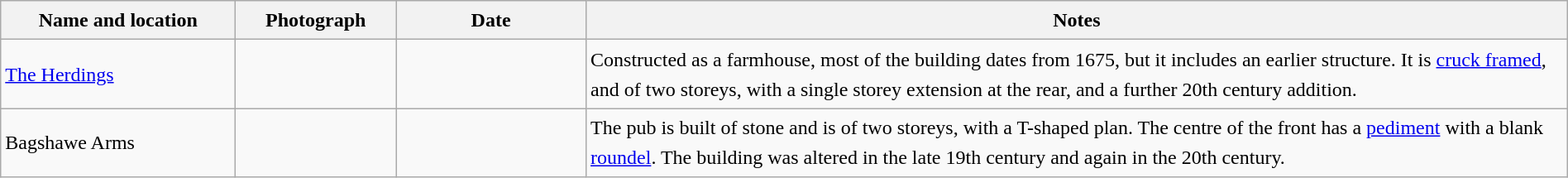<table class="wikitable sortable plainrowheaders" style="width:100%; border:0; text-align:left; line-height:150%;">
<tr>
<th scope="col"  style="width:150px">Name and location</th>
<th scope="col"  style="width:100px" class="unsortable">Photograph</th>
<th scope="col"  style="width:120px">Date</th>
<th scope="col"  style="width:650px" class="unsortable">Notes</th>
</tr>
<tr>
<td><a href='#'>The Herdings</a><br><small></small></td>
<td></td>
<td align="center"></td>
<td>Constructed as a farmhouse, most of the building dates from 1675, but it includes an earlier structure.   It is <a href='#'>cruck framed</a>, and of two storeys, with a single storey extension at the rear, and a further 20th century addition.</td>
</tr>
<tr>
<td>Bagshawe Arms<br><small></small></td>
<td></td>
<td align="center"></td>
<td>The pub is built of stone and is of two storeys, with a T-shaped plan.  The centre of the front has a <a href='#'>pediment</a> with a blank <a href='#'>roundel</a>.  The building was altered in the late 19th century and again in the 20th century.</td>
</tr>
</table>
